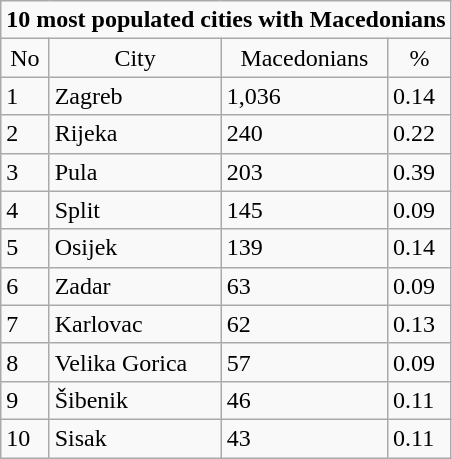<table class="wikitable">
<tr>
<td colspan="4" align="center"><strong>10 most populated cities with Macedonians</strong></td>
</tr>
<tr>
<td align="center">No</td>
<td align="center">City</td>
<td align="center">Macedonians</td>
<td align="center">%</td>
</tr>
<tr>
<td>1</td>
<td>Zagreb</td>
<td>1,036</td>
<td>0.14</td>
</tr>
<tr>
<td>2</td>
<td>Rijeka</td>
<td>240</td>
<td>0.22</td>
</tr>
<tr>
<td>3</td>
<td>Pula</td>
<td>203</td>
<td>0.39</td>
</tr>
<tr>
<td>4</td>
<td>Split</td>
<td>145</td>
<td>0.09</td>
</tr>
<tr>
<td>5</td>
<td>Osijek</td>
<td>139</td>
<td>0.14</td>
</tr>
<tr>
<td>6</td>
<td>Zadar</td>
<td>63</td>
<td>0.09</td>
</tr>
<tr>
<td>7</td>
<td>Karlovac</td>
<td>62</td>
<td>0.13</td>
</tr>
<tr>
<td>8</td>
<td>Velika Gorica</td>
<td>57</td>
<td>0.09</td>
</tr>
<tr>
<td>9</td>
<td>Šibenik</td>
<td>46</td>
<td>0.11</td>
</tr>
<tr>
<td>10</td>
<td>Sisak</td>
<td>43</td>
<td>0.11</td>
</tr>
</table>
